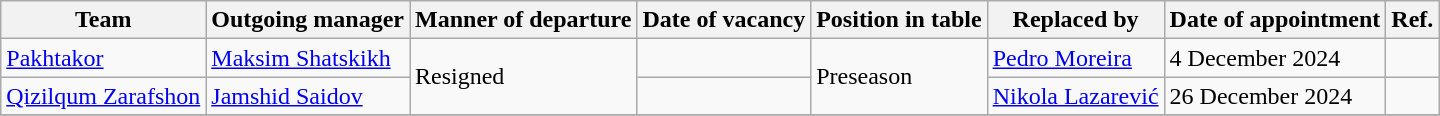<table class="wikitable sortable">
<tr>
<th>Team</th>
<th>Outgoing manager</th>
<th>Manner of departure</th>
<th>Date of vacancy</th>
<th>Position in table</th>
<th>Replaced by</th>
<th>Date of appointment</th>
<th>Ref.</th>
</tr>
<tr>
<td><a href='#'>Pakhtakor</a></td>
<td> <a href='#'>Maksim Shatskikh</a></td>
<td rowspan=2>Resigned</td>
<td></td>
<td rowspan=2>Preseason</td>
<td> <a href='#'>Pedro Moreira</a></td>
<td>4 December 2024</td>
<td></td>
</tr>
<tr>
<td><a href='#'>Qizilqum Zarafshon</a></td>
<td> <a href='#'>Jamshid Saidov</a></td>
<td></td>
<td> <a href='#'>Nikola Lazarević</a></td>
<td>26 December 2024</td>
<td></td>
</tr>
<tr>
</tr>
</table>
